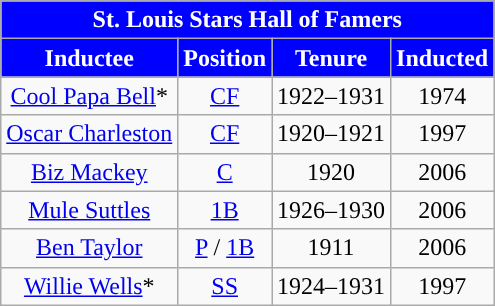<table class="wikitable" style="text-align:center">
<tr>
<th colspan=4 style="background:blue; color:white;">St. Louis Stars Hall of Famers</th>
</tr>
<tr>
<th style="background:blue; color:white;">Inductee</th>
<th style="background:blue; color:white;">Position</th>
<th style="background:blue; color:white;">Tenure</th>
<th style="background:blue; color:white;">Inducted</th>
</tr>
<tr>
<td><a href='#'>Cool Papa Bell</a>*</td>
<td><a href='#'>CF</a></td>
<td>1922–1931</td>
<td>1974</td>
</tr>
<tr>
<td><a href='#'>Oscar Charleston</a></td>
<td><a href='#'>CF</a></td>
<td>1920–1921</td>
<td>1997</td>
</tr>
<tr>
<td><a href='#'>Biz Mackey</a></td>
<td><a href='#'>C</a></td>
<td>1920</td>
<td>2006</td>
</tr>
<tr>
<td><a href='#'>Mule Suttles</a></td>
<td><a href='#'>1B</a></td>
<td>1926–1930</td>
<td>2006</td>
</tr>
<tr>
<td><a href='#'>Ben Taylor</a></td>
<td><a href='#'>P</a> / <a href='#'>1B</a></td>
<td>1911</td>
<td>2006</td>
</tr>
<tr>
<td><a href='#'>Willie Wells</a>*</td>
<td><a href='#'>SS</a></td>
<td>1924–1931</td>
<td>1997</td>
</tr>
</table>
